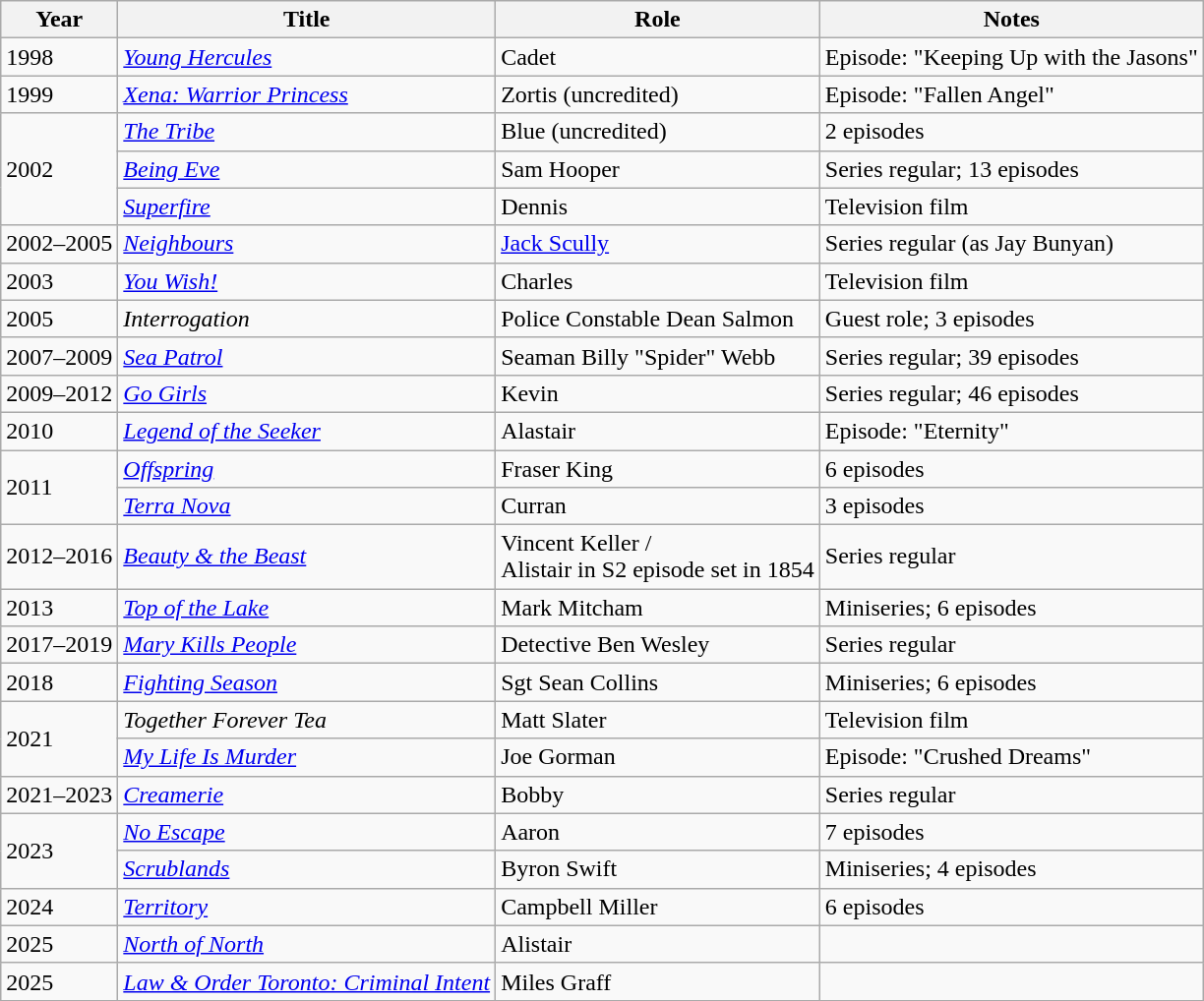<table class="wikitable sortable">
<tr>
<th>Year</th>
<th>Title</th>
<th>Role</th>
<th class="unsortable">Notes</th>
</tr>
<tr>
<td>1998</td>
<td><em><a href='#'>Young Hercules</a></em></td>
<td>Cadet</td>
<td>Episode: "Keeping Up with the Jasons"</td>
</tr>
<tr>
<td>1999</td>
<td><em><a href='#'>Xena: Warrior Princess</a></em></td>
<td>Zortis (uncredited)</td>
<td>Episode: "Fallen Angel"</td>
</tr>
<tr>
<td rowspan="3">2002</td>
<td><em><a href='#'>The Tribe</a></em></td>
<td>Blue (uncredited)</td>
<td>2 episodes</td>
</tr>
<tr>
<td><em><a href='#'>Being Eve</a></em></td>
<td>Sam Hooper</td>
<td>Series regular; 13 episodes</td>
</tr>
<tr>
<td><em><a href='#'>Superfire</a></em></td>
<td>Dennis</td>
<td>Television film</td>
</tr>
<tr>
<td>2002–2005</td>
<td><em><a href='#'>Neighbours</a></em></td>
<td><a href='#'>Jack Scully</a></td>
<td>Series regular (as Jay Bunyan)</td>
</tr>
<tr>
<td>2003</td>
<td><em><a href='#'>You Wish!</a></em></td>
<td>Charles</td>
<td>Television film</td>
</tr>
<tr>
<td>2005</td>
<td><em>Interrogation</em></td>
<td>Police Constable Dean Salmon</td>
<td>Guest role; 3 episodes</td>
</tr>
<tr>
<td>2007–2009</td>
<td><em><a href='#'>Sea Patrol</a></em></td>
<td>Seaman Billy "Spider" Webb</td>
<td>Series regular; 39 episodes</td>
</tr>
<tr>
<td>2009–2012</td>
<td><em><a href='#'>Go Girls</a></em></td>
<td>Kevin</td>
<td>Series regular; 46 episodes</td>
</tr>
<tr>
<td>2010</td>
<td><em><a href='#'>Legend of the Seeker</a></em></td>
<td>Alastair</td>
<td>Episode: "Eternity"</td>
</tr>
<tr>
<td rowspan="2">2011</td>
<td><em><a href='#'>Offspring</a></em></td>
<td>Fraser King</td>
<td>6 episodes</td>
</tr>
<tr>
<td><em><a href='#'>Terra Nova</a></em></td>
<td>Curran</td>
<td>3 episodes</td>
</tr>
<tr>
<td>2012–2016</td>
<td><em><a href='#'>Beauty & the Beast</a></em></td>
<td>Vincent Keller /<br>Alistair in S2 episode set in 1854</td>
<td>Series regular</td>
</tr>
<tr>
<td>2013</td>
<td><em><a href='#'>Top of the Lake</a></em></td>
<td>Mark Mitcham</td>
<td>Miniseries; 6 episodes</td>
</tr>
<tr>
<td>2017–2019</td>
<td><em><a href='#'>Mary Kills People</a></em></td>
<td>Detective Ben Wesley</td>
<td>Series regular</td>
</tr>
<tr>
<td>2018</td>
<td><em><a href='#'>Fighting Season</a></em></td>
<td>Sgt Sean Collins</td>
<td>Miniseries; 6 episodes</td>
</tr>
<tr>
<td rowspan="2">2021</td>
<td><em>Together Forever Tea</em></td>
<td>Matt Slater</td>
<td>Television film</td>
</tr>
<tr>
<td><em><a href='#'>My Life Is Murder</a></em></td>
<td>Joe Gorman</td>
<td>Episode: "Crushed Dreams"</td>
</tr>
<tr>
<td>2021–2023</td>
<td><em><a href='#'>Creamerie</a></em></td>
<td>Bobby</td>
<td>Series regular</td>
</tr>
<tr>
<td rowspan="2">2023</td>
<td><em><a href='#'>No Escape</a></em></td>
<td>Aaron</td>
<td>7 episodes</td>
</tr>
<tr>
<td><em><a href='#'>Scrublands</a></em></td>
<td>Byron Swift</td>
<td>Miniseries; 4 episodes</td>
</tr>
<tr>
<td>2024</td>
<td><em><a href='#'>Territory</a></em></td>
<td>Campbell Miller</td>
<td>6 episodes</td>
</tr>
<tr>
<td>2025</td>
<td><em><a href='#'>North of North</a></em></td>
<td>Alistair</td>
<td></td>
</tr>
<tr>
<td>2025</td>
<td><em><a href='#'>Law & Order Toronto: Criminal Intent</a></em></td>
<td>Miles Graff</td>
<td></td>
</tr>
</table>
